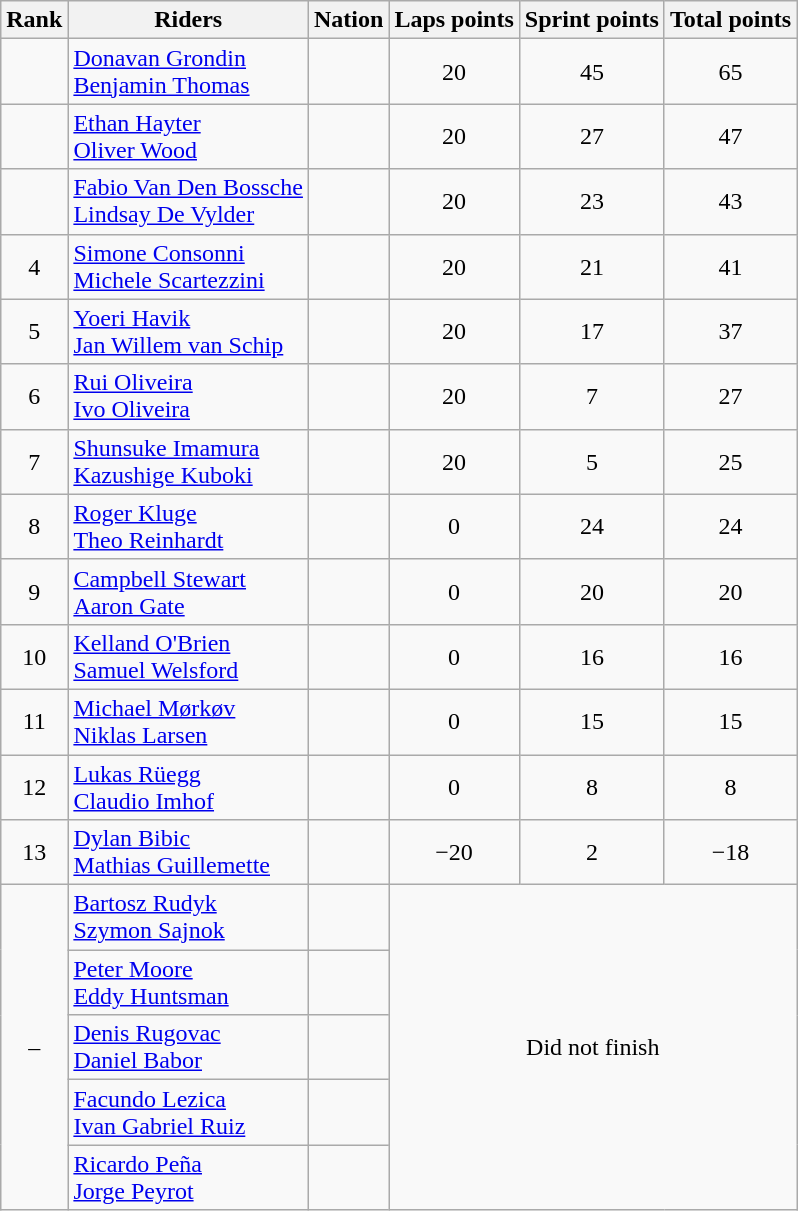<table class="wikitable sortable" style="text-align:center">
<tr>
<th>Rank</th>
<th>Riders</th>
<th>Nation</th>
<th>Laps points</th>
<th>Sprint points</th>
<th>Total points</th>
</tr>
<tr>
<td></td>
<td align=left><a href='#'>Donavan Grondin</a><br><a href='#'>Benjamin Thomas</a></td>
<td align=left></td>
<td>20</td>
<td>45</td>
<td>65</td>
</tr>
<tr>
<td></td>
<td align=left><a href='#'>Ethan Hayter</a><br><a href='#'>Oliver Wood</a></td>
<td align=left></td>
<td>20</td>
<td>27</td>
<td>47</td>
</tr>
<tr>
<td></td>
<td align=left><a href='#'>Fabio Van Den Bossche</a><br><a href='#'>Lindsay De Vylder</a></td>
<td align=left></td>
<td>20</td>
<td>23</td>
<td>43</td>
</tr>
<tr>
<td>4</td>
<td align=left><a href='#'>Simone Consonni</a><br><a href='#'>Michele Scartezzini</a></td>
<td align=left></td>
<td>20</td>
<td>21</td>
<td>41</td>
</tr>
<tr>
<td>5</td>
<td align=left><a href='#'>Yoeri Havik</a><br><a href='#'>Jan Willem van Schip</a></td>
<td align=left></td>
<td>20</td>
<td>17</td>
<td>37</td>
</tr>
<tr>
<td>6</td>
<td align=left><a href='#'>Rui Oliveira</a><br><a href='#'>Ivo Oliveira</a></td>
<td align=left></td>
<td>20</td>
<td>7</td>
<td>27</td>
</tr>
<tr>
<td>7</td>
<td align=left><a href='#'>Shunsuke Imamura</a><br><a href='#'>Kazushige Kuboki</a></td>
<td align=left></td>
<td>20</td>
<td>5</td>
<td>25</td>
</tr>
<tr>
<td>8</td>
<td align=left><a href='#'>Roger Kluge</a><br><a href='#'>Theo Reinhardt</a></td>
<td align=left></td>
<td>0</td>
<td>24</td>
<td>24</td>
</tr>
<tr>
<td>9</td>
<td align=left><a href='#'>Campbell Stewart</a><br><a href='#'>Aaron Gate</a></td>
<td align=left></td>
<td>0</td>
<td>20</td>
<td>20</td>
</tr>
<tr>
<td>10</td>
<td align=left><a href='#'>Kelland O'Brien</a><br><a href='#'>Samuel Welsford</a></td>
<td align=left></td>
<td>0</td>
<td>16</td>
<td>16</td>
</tr>
<tr>
<td>11</td>
<td align=left><a href='#'>Michael Mørkøv</a><br><a href='#'>Niklas Larsen</a></td>
<td align=left></td>
<td>0</td>
<td>15</td>
<td>15</td>
</tr>
<tr>
<td>12</td>
<td align=left><a href='#'>Lukas Rüegg</a><br><a href='#'>Claudio Imhof</a></td>
<td align=left></td>
<td>0</td>
<td>8</td>
<td>8</td>
</tr>
<tr>
<td>13</td>
<td align=left><a href='#'>Dylan Bibic</a><br><a href='#'>Mathias Guillemette</a></td>
<td align=left></td>
<td>−20</td>
<td>2</td>
<td>−18</td>
</tr>
<tr>
<td rowspan=5>–</td>
<td align=left><a href='#'>Bartosz Rudyk</a><br><a href='#'>Szymon Sajnok</a></td>
<td align=left></td>
<td rowspan=5 colspan=3>Did not finish</td>
</tr>
<tr>
<td align=left><a href='#'>Peter Moore</a><br><a href='#'>Eddy Huntsman</a></td>
<td align=left></td>
</tr>
<tr>
<td align=left><a href='#'>Denis Rugovac</a><br><a href='#'>Daniel Babor</a></td>
<td align=left></td>
</tr>
<tr>
<td align=left><a href='#'>Facundo Lezica</a><br><a href='#'>Ivan Gabriel Ruiz</a></td>
<td align=left></td>
</tr>
<tr>
<td align=left><a href='#'>Ricardo Peña</a><br><a href='#'>Jorge Peyrot</a></td>
<td align=left></td>
</tr>
</table>
